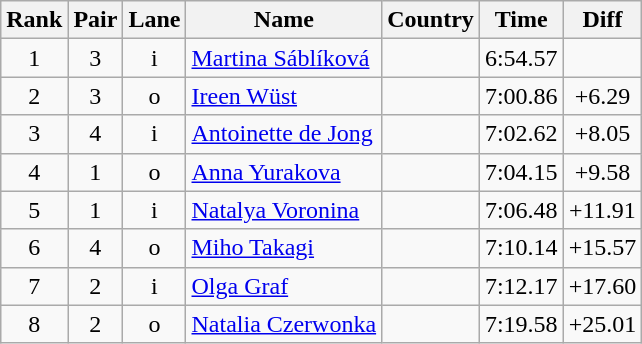<table class="wikitable sortable" style="text-align:center">
<tr>
<th>Rank</th>
<th>Pair</th>
<th>Lane</th>
<th>Name</th>
<th>Country</th>
<th>Time</th>
<th>Diff</th>
</tr>
<tr>
<td>1</td>
<td>3</td>
<td>i</td>
<td align=left><a href='#'>Martina Sáblíková</a></td>
<td align=left></td>
<td>6:54.57</td>
<td></td>
</tr>
<tr>
<td>2</td>
<td>3</td>
<td>o</td>
<td align=left><a href='#'>Ireen Wüst</a></td>
<td align=left></td>
<td>7:00.86</td>
<td>+6.29</td>
</tr>
<tr>
<td>3</td>
<td>4</td>
<td>i</td>
<td align=left><a href='#'>Antoinette de Jong</a></td>
<td align=left></td>
<td>7:02.62</td>
<td>+8.05</td>
</tr>
<tr>
<td>4</td>
<td>1</td>
<td>o</td>
<td align=left><a href='#'>Anna Yurakova</a></td>
<td align=left></td>
<td>7:04.15</td>
<td>+9.58</td>
</tr>
<tr>
<td>5</td>
<td>1</td>
<td>i</td>
<td align=left><a href='#'>Natalya Voronina</a></td>
<td align=left></td>
<td>7:06.48</td>
<td>+11.91</td>
</tr>
<tr>
<td>6</td>
<td>4</td>
<td>o</td>
<td align=left><a href='#'>Miho Takagi</a></td>
<td align=left></td>
<td>7:10.14</td>
<td>+15.57</td>
</tr>
<tr>
<td>7</td>
<td>2</td>
<td>i</td>
<td align=left><a href='#'>Olga Graf</a></td>
<td align=left></td>
<td>7:12.17</td>
<td>+17.60</td>
</tr>
<tr>
<td>8</td>
<td>2</td>
<td>o</td>
<td align=left><a href='#'>Natalia Czerwonka</a></td>
<td align=left></td>
<td>7:19.58</td>
<td>+25.01</td>
</tr>
</table>
